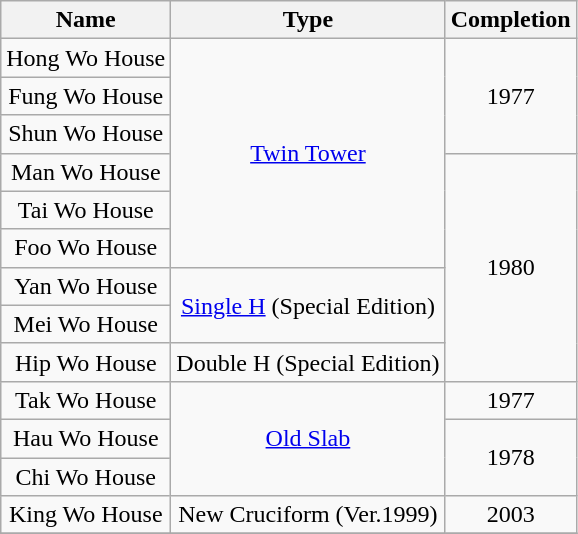<table class="wikitable" style="text-align: center">
<tr>
<th>Name</th>
<th>Type</th>
<th>Completion</th>
</tr>
<tr>
<td>Hong Wo House</td>
<td rowspan="6"><a href='#'>Twin Tower</a></td>
<td rowspan="3">1977</td>
</tr>
<tr>
<td>Fung Wo House</td>
</tr>
<tr>
<td>Shun Wo House</td>
</tr>
<tr>
<td>Man Wo House</td>
<td rowspan="6">1980</td>
</tr>
<tr>
<td>Tai Wo House</td>
</tr>
<tr>
<td>Foo Wo House</td>
</tr>
<tr>
<td>Yan Wo House</td>
<td rowspan="2"><a href='#'>Single H</a> (Special Edition)</td>
</tr>
<tr>
<td>Mei Wo House</td>
</tr>
<tr>
<td>Hip Wo House</td>
<td>Double H (Special Edition)</td>
</tr>
<tr>
<td>Tak Wo House</td>
<td rowspan="3"><a href='#'>Old Slab</a></td>
<td>1977</td>
</tr>
<tr>
<td>Hau Wo House</td>
<td rowspan="2">1978</td>
</tr>
<tr>
<td>Chi Wo House</td>
</tr>
<tr>
<td>King Wo House</td>
<td>New Cruciform (Ver.1999)</td>
<td rowspan="1">2003</td>
</tr>
<tr>
</tr>
</table>
